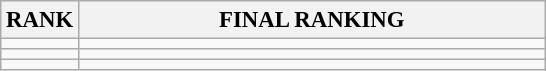<table class="wikitable" style="font-size:95%;">
<tr>
<th>RANK</th>
<th align="left" style="width: 20em">FINAL RANKING</th>
</tr>
<tr>
<td align="center"></td>
<td></td>
</tr>
<tr>
<td align="center"></td>
<td></td>
</tr>
<tr>
<td align="center"></td>
<td></td>
</tr>
</table>
